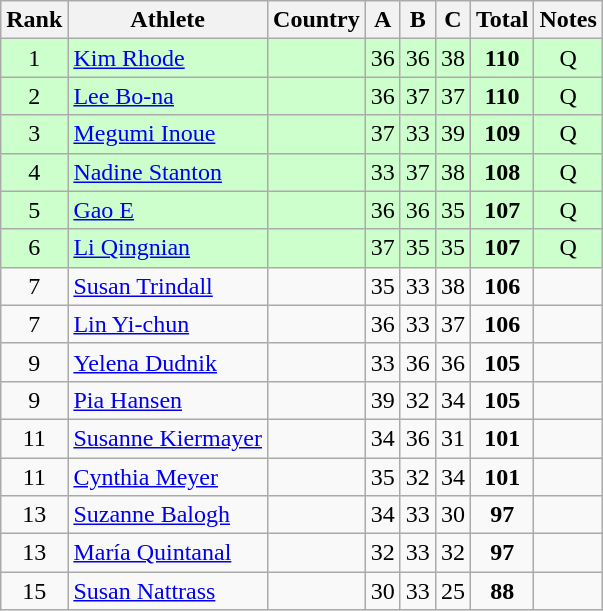<table class="wikitable sortable" style="text-align: center">
<tr>
<th>Rank</th>
<th>Athlete</th>
<th>Country</th>
<th>A</th>
<th>B</th>
<th>C</th>
<th>Total</th>
<th class="unsortable">Notes</th>
</tr>
<tr bgcolor=#ccffcc>
<td>1</td>
<td align=left><a href='#'>Kim Rhode</a></td>
<td align=left></td>
<td>36</td>
<td>36</td>
<td>38</td>
<td><strong>110</strong></td>
<td>Q</td>
</tr>
<tr bgcolor=#ccffcc>
<td>2</td>
<td align=left><a href='#'>Lee Bo-na</a></td>
<td align=left></td>
<td>36</td>
<td>37</td>
<td>37</td>
<td><strong>110</strong></td>
<td>Q</td>
</tr>
<tr bgcolor=#ccffcc>
<td>3</td>
<td align=left><a href='#'>Megumi Inoue</a></td>
<td align=left></td>
<td>37</td>
<td>33</td>
<td>39</td>
<td><strong>109</strong></td>
<td>Q</td>
</tr>
<tr bgcolor=#ccffcc>
<td>4</td>
<td align=left><a href='#'>Nadine Stanton</a></td>
<td align=left></td>
<td>33</td>
<td>37</td>
<td>38</td>
<td><strong>108</strong></td>
<td>Q</td>
</tr>
<tr bgcolor=#ccffcc>
<td>5</td>
<td align=left><a href='#'>Gao E</a></td>
<td align=left></td>
<td>36</td>
<td>36</td>
<td>35</td>
<td><strong>107</strong></td>
<td>Q</td>
</tr>
<tr bgcolor=#ccffcc>
<td>6</td>
<td align=left><a href='#'>Li Qingnian</a></td>
<td align=left></td>
<td>37</td>
<td>35</td>
<td>35</td>
<td><strong>107</strong></td>
<td>Q</td>
</tr>
<tr>
<td>7</td>
<td align=left><a href='#'>Susan Trindall</a></td>
<td align=left></td>
<td>35</td>
<td>33</td>
<td>38</td>
<td><strong>106</strong></td>
<td></td>
</tr>
<tr>
<td>7</td>
<td align=left><a href='#'>Lin Yi-chun</a></td>
<td align=left></td>
<td>36</td>
<td>33</td>
<td>37</td>
<td><strong>106</strong></td>
<td></td>
</tr>
<tr>
<td>9</td>
<td align=left><a href='#'>Yelena Dudnik</a></td>
<td align=left></td>
<td>33</td>
<td>36</td>
<td>36</td>
<td><strong>105</strong></td>
<td></td>
</tr>
<tr>
<td>9</td>
<td align=left><a href='#'>Pia Hansen</a></td>
<td align=left></td>
<td>39</td>
<td>32</td>
<td>34</td>
<td><strong>105</strong></td>
<td></td>
</tr>
<tr>
<td>11</td>
<td align=left><a href='#'>Susanne Kiermayer</a></td>
<td align=left></td>
<td>34</td>
<td>36</td>
<td>31</td>
<td><strong>101</strong></td>
<td></td>
</tr>
<tr>
<td>11</td>
<td align=left><a href='#'>Cynthia Meyer</a></td>
<td align=left></td>
<td>35</td>
<td>32</td>
<td>34</td>
<td><strong>101</strong></td>
<td></td>
</tr>
<tr>
<td>13</td>
<td align=left><a href='#'>Suzanne Balogh</a></td>
<td align=left></td>
<td>34</td>
<td>33</td>
<td>30</td>
<td><strong>97</strong></td>
<td></td>
</tr>
<tr>
<td>13</td>
<td align=left><a href='#'>María Quintanal</a></td>
<td align=left></td>
<td>32</td>
<td>33</td>
<td>32</td>
<td><strong>97</strong></td>
<td></td>
</tr>
<tr>
<td>15</td>
<td align=left><a href='#'>Susan Nattrass</a></td>
<td align=left></td>
<td>30</td>
<td>33</td>
<td>25</td>
<td><strong>88</strong></td>
<td></td>
</tr>
</table>
